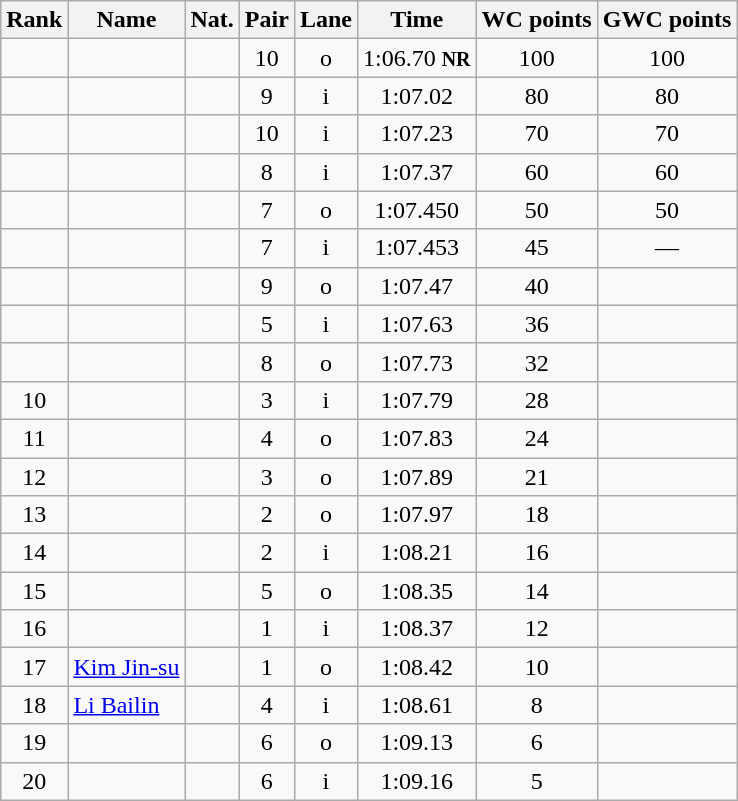<table class="wikitable sortable" style="text-align:center">
<tr>
<th>Rank</th>
<th>Name</th>
<th>Nat.</th>
<th>Pair</th>
<th>Lane</th>
<th>Time</th>
<th>WC points</th>
<th>GWC points</th>
</tr>
<tr>
<td></td>
<td align=left></td>
<td></td>
<td>10</td>
<td>o</td>
<td>1:06.70 <small><strong>NR</strong></small></td>
<td>100</td>
<td>100</td>
</tr>
<tr>
<td></td>
<td align=left></td>
<td></td>
<td>9</td>
<td>i</td>
<td>1:07.02</td>
<td>80</td>
<td>80</td>
</tr>
<tr>
<td></td>
<td align=left></td>
<td></td>
<td>10</td>
<td>i</td>
<td>1:07.23</td>
<td>70</td>
<td>70</td>
</tr>
<tr>
<td></td>
<td align=left></td>
<td></td>
<td>8</td>
<td>i</td>
<td>1:07.37</td>
<td>60</td>
<td>60</td>
</tr>
<tr>
<td></td>
<td align=left></td>
<td></td>
<td>7</td>
<td>o</td>
<td>1:07.450</td>
<td>50</td>
<td>50</td>
</tr>
<tr>
<td></td>
<td align=left></td>
<td></td>
<td>7</td>
<td>i</td>
<td>1:07.453</td>
<td>45</td>
<td>—</td>
</tr>
<tr>
<td></td>
<td align=left></td>
<td></td>
<td>9</td>
<td>o</td>
<td>1:07.47</td>
<td>40</td>
<td></td>
</tr>
<tr>
<td></td>
<td align=left></td>
<td></td>
<td>5</td>
<td>i</td>
<td>1:07.63</td>
<td>36</td>
<td></td>
</tr>
<tr>
<td></td>
<td align=left></td>
<td></td>
<td>8</td>
<td>o</td>
<td>1:07.73</td>
<td>32</td>
<td></td>
</tr>
<tr>
<td>10</td>
<td align=left></td>
<td></td>
<td>3</td>
<td>i</td>
<td>1:07.79</td>
<td>28</td>
<td></td>
</tr>
<tr>
<td>11</td>
<td align=left></td>
<td></td>
<td>4</td>
<td>o</td>
<td>1:07.83</td>
<td>24</td>
<td></td>
</tr>
<tr>
<td>12</td>
<td align=left></td>
<td></td>
<td>3</td>
<td>o</td>
<td>1:07.89</td>
<td>21</td>
<td></td>
</tr>
<tr>
<td>13</td>
<td align=left></td>
<td></td>
<td>2</td>
<td>o</td>
<td>1:07.97</td>
<td>18</td>
<td></td>
</tr>
<tr>
<td>14</td>
<td align=left></td>
<td></td>
<td>2</td>
<td>i</td>
<td>1:08.21</td>
<td>16</td>
<td></td>
</tr>
<tr>
<td>15</td>
<td align=left></td>
<td></td>
<td>5</td>
<td>o</td>
<td>1:08.35</td>
<td>14</td>
<td></td>
</tr>
<tr>
<td>16</td>
<td align=left></td>
<td></td>
<td>1</td>
<td>i</td>
<td>1:08.37</td>
<td>12</td>
<td></td>
</tr>
<tr>
<td>17</td>
<td align=left><a href='#'>Kim Jin-su</a></td>
<td></td>
<td>1</td>
<td>o</td>
<td>1:08.42</td>
<td>10</td>
<td></td>
</tr>
<tr>
<td>18</td>
<td align=left><a href='#'>Li Bailin</a></td>
<td></td>
<td>4</td>
<td>i</td>
<td>1:08.61</td>
<td>8</td>
<td></td>
</tr>
<tr>
<td>19</td>
<td align=left></td>
<td></td>
<td>6</td>
<td>o</td>
<td>1:09.13</td>
<td>6</td>
<td></td>
</tr>
<tr>
<td>20</td>
<td align=left></td>
<td></td>
<td>6</td>
<td>i</td>
<td>1:09.16</td>
<td>5</td>
<td></td>
</tr>
</table>
